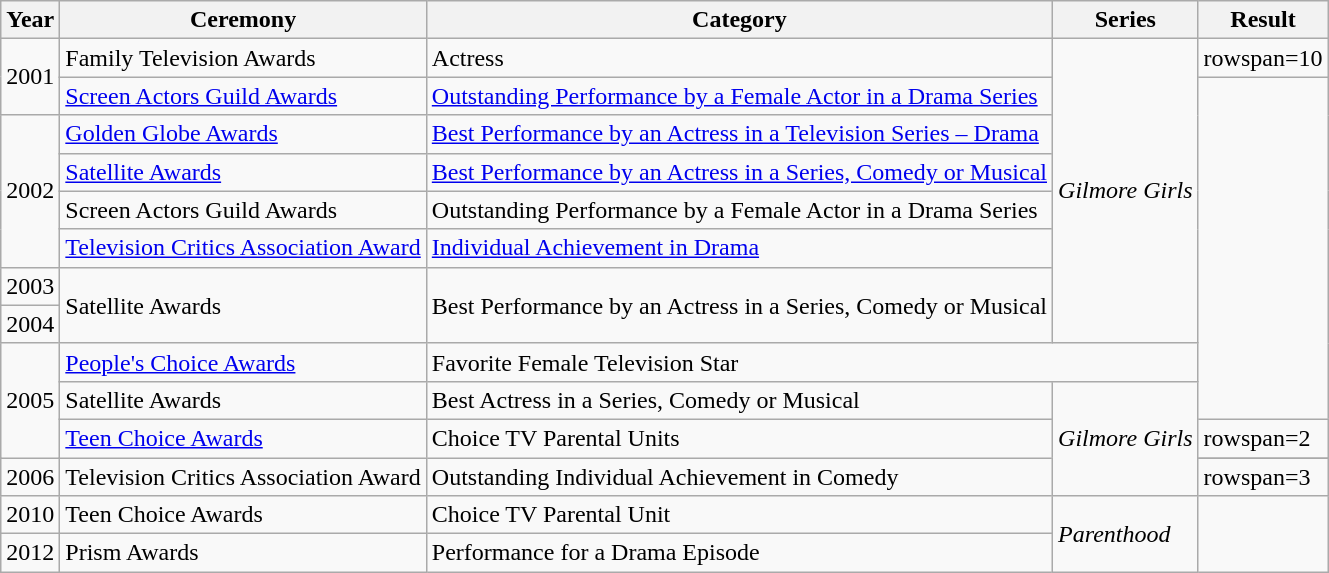<table class="wikitable">
<tr>
<th>Year</th>
<th>Ceremony</th>
<th>Category</th>
<th>Series</th>
<th>Result</th>
</tr>
<tr>
<td rowspan=2>2001</td>
<td>Family Television Awards</td>
<td>Actress</td>
<td rowspan=8><em>Gilmore Girls</em></td>
<td>rowspan=10 </td>
</tr>
<tr>
<td><a href='#'>Screen Actors Guild Awards</a></td>
<td><a href='#'>Outstanding Performance by a Female Actor in a Drama Series</a></td>
</tr>
<tr>
<td rowspan=4>2002</td>
<td><a href='#'>Golden Globe Awards</a></td>
<td><a href='#'>Best Performance by an Actress in a Television Series – Drama</a></td>
</tr>
<tr>
<td><a href='#'>Satellite Awards</a></td>
<td><a href='#'>Best Performance by an Actress in a Series, Comedy or Musical</a></td>
</tr>
<tr>
<td>Screen Actors Guild Awards</td>
<td>Outstanding Performance by a Female Actor in a Drama Series</td>
</tr>
<tr>
<td><a href='#'>Television Critics Association Award</a></td>
<td><a href='#'>Individual Achievement in Drama</a></td>
</tr>
<tr>
<td>2003</td>
<td rowspan=2>Satellite Awards</td>
<td rowspan=2>Best Performance by an Actress in a Series, Comedy or Musical</td>
</tr>
<tr>
<td>2004</td>
</tr>
<tr>
<td rowspan=3>2005</td>
<td><a href='#'>People's Choice Awards</a></td>
<td colspan=2>Favorite Female Television Star</td>
</tr>
<tr>
<td>Satellite Awards</td>
<td>Best Actress in a Series, Comedy or Musical</td>
<td rowspan=4><em>Gilmore Girls</em></td>
</tr>
<tr>
<td rowspan=2><a href='#'>Teen Choice Awards</a></td>
<td rowspan=2>Choice TV Parental Units</td>
<td>rowspan=2 </td>
</tr>
<tr>
<td rowspan=2>2006</td>
</tr>
<tr>
<td>Television Critics Association Award</td>
<td>Outstanding Individual Achievement in Comedy</td>
<td>rowspan=3 </td>
</tr>
<tr>
<td>2010</td>
<td>Teen Choice Awards</td>
<td>Choice TV Parental Unit</td>
<td rowspan=2><em>Parenthood</em></td>
</tr>
<tr>
<td>2012</td>
<td>Prism Awards</td>
<td>Performance for a Drama Episode</td>
</tr>
</table>
